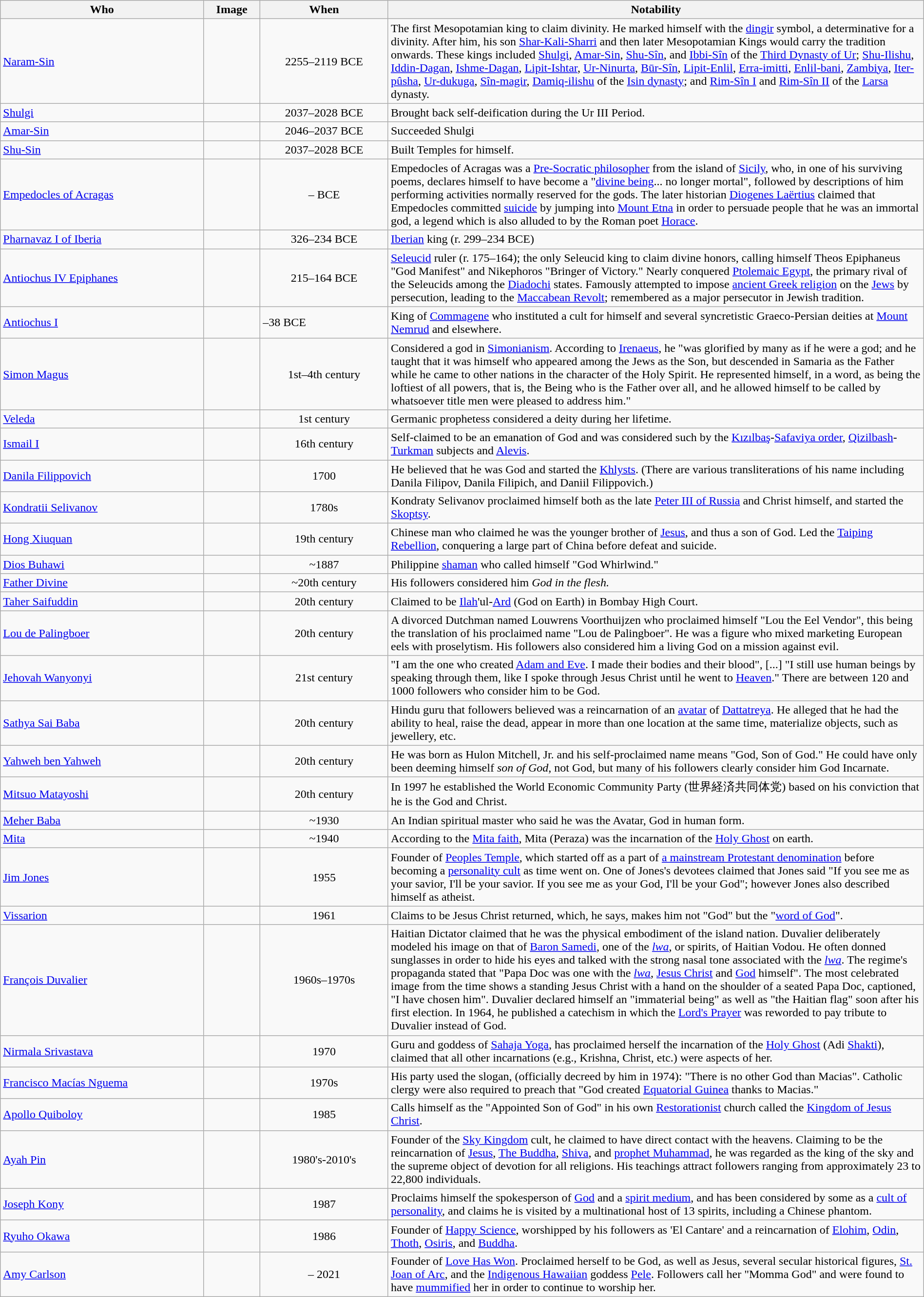<table class="wikitable sortable" style="width:100%">
<tr>
<th style="width:22%;">Who</th>
<th style="width:70px;">Image</th>
<th>When</th>
<th style="width:58%;">Notability</th>
</tr>
<tr>
<td><a href='#'>Naram-Sin</a></td>
<td></td>
<td style="text-align:center;">2255–2119 BCE</td>
<td>The first Mesopotamian king to claim divinity. He marked himself with the <a href='#'>dingir</a> symbol, a determinative for a divinity. After him, his son <a href='#'>Shar-Kali-Sharri</a> and then later Mesopotamian Kings would carry the tradition onwards. These kings included <a href='#'>Shulgi</a>, <a href='#'>Amar-Sin</a>, <a href='#'>Shu-Sîn</a>, and <a href='#'>Ibbi-Sîn</a> of the <a href='#'>Third Dynasty of Ur</a>; <a href='#'>Shu-Ilishu</a>, <a href='#'>Iddin-Dagan</a>, <a href='#'>Ishme-Dagan</a>, <a href='#'>Lipit-Ishtar</a>, <a href='#'>Ur-Ninurta</a>, <a href='#'>Būr-Sîn</a>, <a href='#'>Lipit-Enlil</a>, <a href='#'>Erra-imitti</a>, <a href='#'>Enlil-bani</a>, <a href='#'>Zambiya</a>, <a href='#'>Iter-pûsha</a>, <a href='#'>Ur-dukuga</a>, <a href='#'>Sîn-magir</a>, <a href='#'>Damiq-ilishu</a> of the <a href='#'>Isin dynasty</a>; and <a href='#'>Rim-Sîn I</a> and <a href='#'>Rim-Sîn II</a> of the <a href='#'>Larsa</a> dynasty.</td>
</tr>
<tr>
<td><a href='#'>Shulgi</a></td>
<td></td>
<td style="text-align:center;">2037–2028 BCE</td>
<td>Brought back self-deification during the Ur III Period.</td>
</tr>
<tr>
<td><a href='#'>Amar-Sin</a></td>
<td></td>
<td style="text-align:center;">2046–2037 BCE</td>
<td>Succeeded Shulgi</td>
</tr>
<tr>
<td><a href='#'>Shu-Sin</a></td>
<td></td>
<td style="text-align:center;">2037–2028 BCE</td>
<td>Built Temples for himself.</td>
</tr>
<tr>
<td><a href='#'>Empedocles of Acragas</a></td>
<td></td>
<td style="text-align:center;"> –  BCE</td>
<td>Empedocles of Acragas was a <a href='#'>Pre-Socratic philosopher</a> from the island of <a href='#'>Sicily</a>, who, in one of his surviving poems, declares himself to have become a "<a href='#'>divine being</a>... no longer mortal", followed by descriptions of him performing activities normally reserved for the gods. The later historian <a href='#'>Diogenes Laërtius</a> claimed that Empedocles committed <a href='#'>suicide</a> by jumping into <a href='#'>Mount Etna</a> in order to persuade people that he was an immortal god, a legend which is also alluded to by the Roman poet <a href='#'>Horace</a>.</td>
</tr>
<tr>
<td><a href='#'>Pharnavaz I of Iberia</a></td>
<td></td>
<td style="text-align:center;">326–234 BCE</td>
<td><a href='#'>Iberian</a> king (r. 299–234 BCE)</td>
</tr>
<tr>
<td><a href='#'>Antiochus IV Epiphanes</a></td>
<td></td>
<td style="text-align:center;">215–164 BCE</td>
<td><a href='#'>Seleucid</a> ruler (r. 175–164); the only Seleucid king to claim divine honors, calling himself Theos Epiphaneus "God Manifest" and Nikephoros "Bringer of Victory." Nearly conquered <a href='#'>Ptolemaic Egypt</a>, the primary rival of the Seleucids among the <a href='#'>Diadochi</a> states. Famously attempted to impose <a href='#'>ancient Greek religion</a> on the <a href='#'>Jews</a> by persecution, leading to the <a href='#'>Maccabean Revolt</a>; remembered as a major persecutor in Jewish tradition.</td>
</tr>
<tr>
<td><a href='#'>Antiochus I</a></td>
<td></td>
<td>–38 BCE</td>
<td>King of <a href='#'>Commagene</a> who instituted a cult for himself and several syncretistic Graeco-Persian deities at <a href='#'>Mount Nemrud</a> and elsewhere.</td>
</tr>
<tr>
<td><a href='#'>Simon Magus</a></td>
<td></td>
<td style="text-align:center;">1st–4th century</td>
<td>Considered a god in <a href='#'>Simonianism</a>. According to <a href='#'>Irenaeus</a>, he "was glorified by many as if he were a god; and he taught that it was himself who appeared among the Jews as the Son, but descended in Samaria as the Father while he came to other nations in the character of the Holy Spirit. He represented himself, in a word, as being the loftiest of all powers, that is, the Being who is the Father over all, and he allowed himself to be called by whatsoever title men were pleased to address him."</td>
</tr>
<tr>
<td><a href='#'>Veleda</a></td>
<td></td>
<td style="text-align:center;">1st century</td>
<td>Germanic prophetess considered a deity during her lifetime.</td>
</tr>
<tr>
<td><a href='#'>Ismail I</a></td>
<td></td>
<td style="text-align:center;">16th century</td>
<td>Self-claimed to be an emanation of God and was considered such by the <a href='#'>Kızılbaş</a>-<a href='#'>Safaviya order</a>, <a href='#'>Qizilbash</a>-<a href='#'>Turkman</a> subjects and <a href='#'>Alevis</a>.</td>
</tr>
<tr>
<td><a href='#'>Danila Filippovich</a></td>
<td></td>
<td style="text-align:center;">1700</td>
<td>He believed that he was God and started the <a href='#'>Khlysts</a>. (There are various transliterations of his name including Danila Filipov, Danila Filipich, and Daniil Filippovich.)</td>
</tr>
<tr>
<td><a href='#'>Kondratii Selivanov</a></td>
<td></td>
<td style="text-align:center;">1780s</td>
<td>Kondraty Selivanov proclaimed himself both as the late <a href='#'>Peter III of Russia</a> and Christ himself, and started the <a href='#'>Skoptsy</a>.</td>
</tr>
<tr>
<td><a href='#'>Hong Xiuquan</a></td>
<td></td>
<td style="text-align:center;">19th century</td>
<td>Chinese man who claimed he was the younger brother of <a href='#'>Jesus</a>, and thus a son of God. Led the <a href='#'>Taiping Rebellion</a>, conquering a large part of China before defeat and suicide.</td>
</tr>
<tr>
<td><a href='#'>Dios Buhawi</a></td>
<td></td>
<td style="text-align:center;">~1887</td>
<td>Philippine <a href='#'>shaman</a> who called himself "God Whirlwind."</td>
</tr>
<tr>
<td><a href='#'>Father Divine</a></td>
<td></td>
<td style="text-align:center;">~20th century</td>
<td>His followers considered him <em>God in the flesh.</em></td>
</tr>
<tr>
<td><a href='#'>Taher Saifuddin</a></td>
<td></td>
<td style="text-align:center;">20th century</td>
<td>Claimed to be <a href='#'>Ilah</a>'ul-<a href='#'>Ard</a> (God on Earth) in Bombay High Court.</td>
</tr>
<tr>
<td><a href='#'>Lou de Palingboer</a></td>
<td></td>
<td style="text-align:center;">20th century</td>
<td>A divorced Dutchman named Louwrens Voorthuijzen who proclaimed himself "Lou the Eel Vendor", this being the translation of his proclaimed name "Lou de Palingboer". He was a figure who mixed marketing European eels with proselytism. His followers also considered him a living God on a mission against evil.</td>
</tr>
<tr>
<td><a href='#'>Jehovah Wanyonyi</a></td>
<td></td>
<td style="text-align:center;">21st century</td>
<td>"I am the one who created <a href='#'>Adam and Eve</a>. I made their bodies and their blood", [...] "I still use human beings by speaking through them, like I spoke through Jesus Christ until he went to <a href='#'>Heaven</a>." There are between 120 and 1000 followers who consider him to be God.</td>
</tr>
<tr>
<td><a href='#'>Sathya Sai Baba</a></td>
<td></td>
<td style="text-align:center;">20th century</td>
<td>Hindu guru that followers believed was a reincarnation of an <a href='#'>avatar</a> of <a href='#'>Dattatreya</a>. He alleged that he had the ability to heal, raise the dead, appear in more than one location at the same time, materialize objects, such as jewellery, etc.</td>
</tr>
<tr>
<td><a href='#'>Yahweh ben Yahweh</a></td>
<td></td>
<td style="text-align:center;">20th century</td>
<td>He was born as Hulon Mitchell, Jr. and his self-proclaimed name means "God, Son of God." He could have only been deeming himself <em>son of God</em>, not God, but many of his followers clearly consider him God Incarnate.</td>
</tr>
<tr>
<td><a href='#'>Mitsuo Matayoshi</a></td>
<td></td>
<td style="text-align:center;">20th century</td>
<td>In 1997 he established the World Economic Community Party (世界経済共同体党) based on his conviction that he is the God and Christ.</td>
</tr>
<tr>
<td><a href='#'>Meher Baba</a></td>
<td></td>
<td style="text-align:center;">~1930</td>
<td>An Indian spiritual master who said he was the Avatar, God in human form.</td>
</tr>
<tr>
<td><a href='#'>Mita</a></td>
<td></td>
<td style="text-align:center;">~1940</td>
<td>According to the <a href='#'>Mita faith</a>, Mita (Peraza) was the incarnation of the <a href='#'>Holy Ghost</a> on earth.</td>
</tr>
<tr>
<td><a href='#'>Jim Jones</a></td>
<td></td>
<td style="text-align:center;">1955</td>
<td>Founder of <a href='#'>Peoples Temple</a>, which started off as a part of <a href='#'>a mainstream Protestant denomination</a> before becoming a <a href='#'>personality cult</a> as time went on. One of Jones's devotees claimed that Jones said "If you see me as your savior, I'll be your savior. If you see me as your God, I'll be your God"; however Jones also described himself as atheist.</td>
</tr>
<tr>
<td><a href='#'>Vissarion</a></td>
<td></td>
<td style="text-align:center;">1961</td>
<td>Claims to be Jesus Christ returned, which, he says, makes him not "God" but the "<a href='#'>word of God</a>".</td>
</tr>
<tr>
<td><a href='#'>François Duvalier</a></td>
<td></td>
<td style="text-align:center;">1960s–1970s</td>
<td>Haitian Dictator claimed that he was the physical embodiment of the island nation. Duvalier deliberately modeled his image on that of <a href='#'>Baron&nbsp;Samedi</a>, one of the <em><a href='#'>lwa</a></em>, or spirits, of Haitian Vodou. He often donned sunglasses in order to hide his eyes and talked with the strong nasal tone associated with the <em><a href='#'>lwa</a></em>. The regime's propaganda stated that "Papa Doc was one with the <em><a href='#'>lwa</a></em>, <a href='#'>Jesus Christ</a> and <a href='#'>God</a> himself". The most celebrated image from the time shows a standing Jesus Christ with a hand on the shoulder of a seated Papa Doc, captioned, "I have chosen him". Duvalier declared himself an "immaterial being" as well as "the Haitian flag" soon after his first election. In 1964, he published a catechism in which the <a href='#'>Lord's Prayer</a> was reworded to pay tribute to Duvalier instead of God.</td>
</tr>
<tr>
<td><a href='#'>Nirmala Srivastava</a></td>
<td></td>
<td style="text-align:center;">1970</td>
<td>Guru and goddess of <a href='#'>Sahaja Yoga</a>, has proclaimed herself the incarnation of the <a href='#'>Holy Ghost</a> (Adi <a href='#'>Shakti</a>), claimed that all other incarnations (e.g., Krishna, Christ, etc.) were aspects of her.</td>
</tr>
<tr>
<td><a href='#'>Francisco Macías Nguema</a></td>
<td></td>
<td style="text-align:center;">1970s</td>
<td>His party used the slogan, (officially decreed by him in 1974): "There is no other God than Macias". Catholic clergy were also required to preach that "God created <a href='#'>Equatorial Guinea</a> thanks to Macias."</td>
</tr>
<tr>
<td><a href='#'>Apollo Quiboloy</a></td>
<td></td>
<td style="text-align:center;">1985</td>
<td>Calls himself as the "Appointed Son of God" in his own <a href='#'>Restorationist</a> church called the <a href='#'>Kingdom of Jesus Christ</a>.</td>
</tr>
<tr>
<td><a href='#'>Ayah Pin</a></td>
<td></td>
<td style="text-align:center;">1980's-2010's</td>
<td>Founder of the <a href='#'>Sky Kingdom</a> cult, he claimed to have direct contact with the heavens. Claiming to be the reincarnation of <a href='#'>Jesus</a>, <a href='#'>The Buddha</a>, <a href='#'>Shiva</a>, and  <a href='#'>prophet Muhammad</a>, he was regarded as the king of the sky and the supreme object of devotion for all religions. His teachings attract followers ranging from approximately 23 to 22,800 individuals.</td>
</tr>
<tr>
<td><a href='#'>Joseph Kony</a></td>
<td></td>
<td style="text-align:center;">1987</td>
<td>Proclaims himself the spokesperson of <a href='#'>God</a> and a <a href='#'>spirit medium</a>, and has been considered by some as a <a href='#'>cult of personality</a>, and claims he is visited by a multinational host of 13 spirits, including a Chinese phantom.</td>
</tr>
<tr>
<td><a href='#'>Ryuho Okawa</a></td>
<td></td>
<td style="text-align:center;">1986</td>
<td>Founder of <a href='#'>Happy Science</a>, worshipped by his followers as 'El Cantare' and a reincarnation of <a href='#'>Elohim</a>, <a href='#'>Odin</a>, <a href='#'>Thoth</a>, <a href='#'>Osiris</a>, and <a href='#'>Buddha</a>.</td>
</tr>
<tr>
<td><a href='#'>Amy Carlson</a></td>
<td></td>
<td style="text-align:center;"> – 2021</td>
<td>Founder of <a href='#'>Love Has Won</a>. Proclaimed herself to be God, as well as Jesus, several secular historical figures, <a href='#'>St. Joan of Arc</a>, and the <a href='#'>Indigenous Hawaiian</a> goddess <a href='#'>Pele</a>. Followers call her "Momma God" and were found to have <a href='#'>mummified</a> her in order to continue to worship her.</td>
</tr>
</table>
